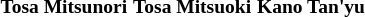<table class="sortable" style="text-align:center; font-size:small">
<tr>
<th>Tosa Mitsunori</th>
<th>Tosa Mitsuoki</th>
<th>Kano Tan'yu</th>
</tr>
<tr>
<td></td>
<td></td>
<td></td>
</tr>
</table>
